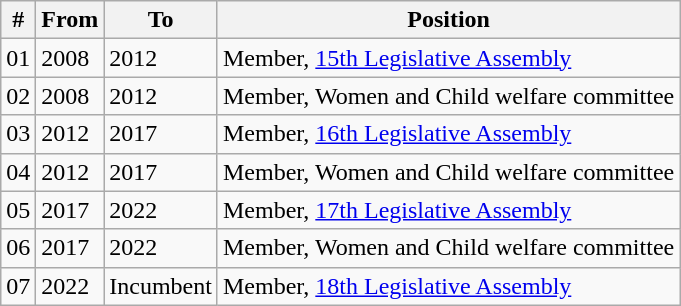<table class="wikitable  sortable">
<tr>
<th>#</th>
<th>From</th>
<th>To</th>
<th>Position</th>
</tr>
<tr>
<td>01</td>
<td>2008</td>
<td>2012</td>
<td>Member, <a href='#'>15th Legislative Assembly</a></td>
</tr>
<tr>
<td>02</td>
<td>2008</td>
<td>2012</td>
<td>Member, Women and Child welfare committee</td>
</tr>
<tr>
<td>03</td>
<td>2012</td>
<td>2017</td>
<td>Member, <a href='#'>16th Legislative Assembly</a></td>
</tr>
<tr>
<td>04</td>
<td>2012</td>
<td>2017</td>
<td>Member, Women and Child welfare committee</td>
</tr>
<tr>
<td>05</td>
<td>2017</td>
<td>2022</td>
<td>Member, <a href='#'>17th Legislative Assembly</a></td>
</tr>
<tr>
<td>06</td>
<td>2017</td>
<td>2022</td>
<td>Member, Women and Child welfare committee</td>
</tr>
<tr>
<td>07</td>
<td>2022</td>
<td>Incumbent</td>
<td>Member, <a href='#'>18th Legislative Assembly</a></td>
</tr>
</table>
